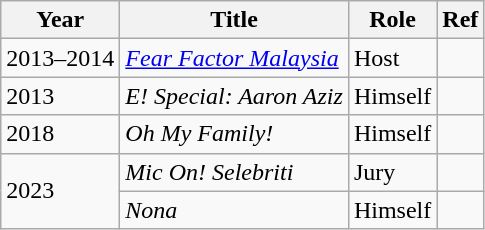<table class="wikitable">
<tr>
<th>Year</th>
<th>Title</th>
<th>Role</th>
<th>Ref</th>
</tr>
<tr>
<td>2013–2014</td>
<td><em><a href='#'>Fear Factor Malaysia</a></em></td>
<td>Host</td>
<td></td>
</tr>
<tr>
<td>2013</td>
<td><em>E! Special: Aaron Aziz</em></td>
<td>Himself</td>
<td></td>
</tr>
<tr>
<td>2018</td>
<td><em>Oh My Family!</em></td>
<td>Himself</td>
<td></td>
</tr>
<tr>
<td rowspan="2">2023</td>
<td><em>Mic On! Selebriti</em></td>
<td>Jury</td>
<td></td>
</tr>
<tr>
<td><em>Nona</em></td>
<td>Himself</td>
<td></td>
</tr>
</table>
